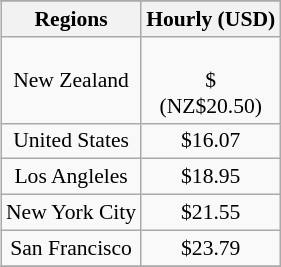<table class="wikitable" style="float: right; margin:0 0 1em 1em; font-size: 90%; ">
<tr>
</tr>
<tr>
<th>Regions</th>
<th>Hourly (USD)</th>
</tr>
<tr>
<td align="center">New Zealand</td>
<td align="center"><br>$<br>(NZ$20.50)</td>
</tr>
<tr>
<td align="center">United States</td>
<td align="center">$16.07</td>
</tr>
<tr>
<td align="center">Los Angleles</td>
<td align="center">$18.95</td>
</tr>
<tr>
<td align="center">New York City</td>
<td align="center">$21.55</td>
</tr>
<tr>
<td align="center">San Francisco</td>
<td align="center">$23.79</td>
</tr>
<tr>
</tr>
</table>
